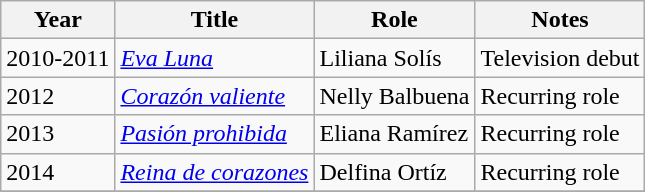<table class="wikitable sortable">
<tr>
<th>Year</th>
<th>Title</th>
<th>Role</th>
<th>Notes</th>
</tr>
<tr>
<td>2010-2011</td>
<td><em><a href='#'>Eva Luna</a></em></td>
<td>Liliana Solís</td>
<td>Television debut</td>
</tr>
<tr>
<td>2012</td>
<td><em><a href='#'>Corazón valiente</a></em></td>
<td>Nelly Balbuena</td>
<td>Recurring role</td>
</tr>
<tr>
<td>2013</td>
<td><em><a href='#'>Pasión prohibida</a></em></td>
<td>Eliana Ramírez</td>
<td>Recurring role</td>
</tr>
<tr>
<td>2014</td>
<td><em><a href='#'>Reina de corazones</a></em></td>
<td>Delfina Ortíz</td>
<td>Recurring role</td>
</tr>
<tr>
</tr>
</table>
